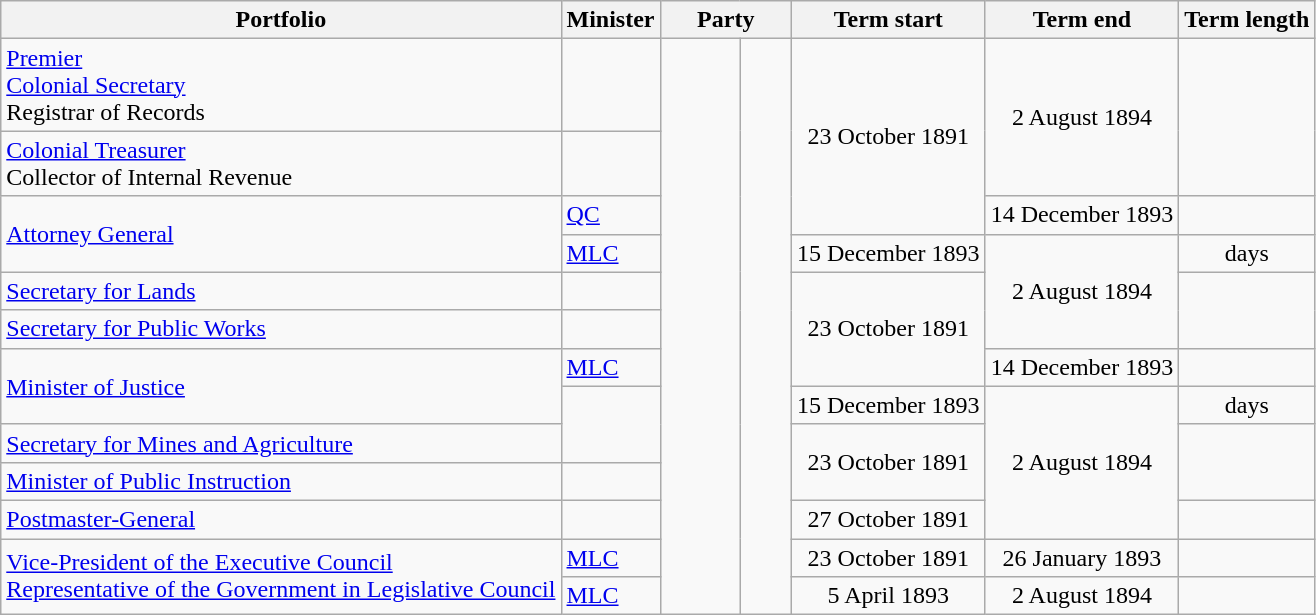<table class="wikitable sortable">
<tr>
<th>Portfolio</th>
<th>Minister</th>
<th colspan=2 width=10%>Party</th>
<th>Term start</th>
<th>Term end</th>
<th>Term length</th>
</tr>
<tr>
<td><a href='#'>Premier</a><br><a href='#'>Colonial Secretary</a><br>Registrar of Records</td>
<td></td>
<td rowspan="13" > </td>
<td rowspan="13"></td>
<td rowspan="3" align="center">23 October 1891</td>
<td rowspan="2" align="center">2 August 1894</td>
<td rowspan="2" align="center"></td>
</tr>
<tr>
<td><a href='#'>Colonial Treasurer</a><br>Collector of Internal Revenue</td>
<td></td>
</tr>
<tr>
<td rowspan="2"><a href='#'>Attorney General</a></td>
<td> <a href='#'>QC</a></td>
<td align="center">14 December 1893</td>
<td align="center"></td>
</tr>
<tr>
<td> <a href='#'>MLC</a></td>
<td align="center">15 December 1893</td>
<td rowspan="3" align="center">2 August 1894</td>
<td align="center"> days</td>
</tr>
<tr>
<td><a href='#'>Secretary for Lands</a></td>
<td></td>
<td rowspan="3" align="center">23 October 1891</td>
<td rowspan="2" align="center"></td>
</tr>
<tr>
<td><a href='#'>Secretary for Public Works</a></td>
<td></td>
</tr>
<tr>
<td rowspan="2"><a href='#'>Minister of Justice</a></td>
<td> <a href='#'>MLC</a></td>
<td align="center">14 December 1893</td>
<td align="center"></td>
</tr>
<tr>
<td rowspan="2"></td>
<td align="center">15 December 1893</td>
<td rowspan="4" align="center">2 August 1894</td>
<td align="center"> days</td>
</tr>
<tr>
<td><a href='#'>Secretary for Mines and Agriculture</a></td>
<td rowspan="2" align="center">23 October 1891</td>
<td rowspan="2" align="center"></td>
</tr>
<tr>
<td><a href='#'>Minister of Public Instruction</a></td>
<td></td>
</tr>
<tr>
<td><a href='#'>Postmaster-General</a></td>
<td></td>
<td rowspan="1" align="center">27 October 1891</td>
<td align="center"></td>
</tr>
<tr>
<td rowspan="2"><a href='#'>Vice-President of the Executive Council</a><br><a href='#'>Representative of the Government in Legislative Council</a></td>
<td> <a href='#'>MLC</a></td>
<td align="center">23 October 1891</td>
<td align="center">26 January 1893</td>
<td align="center"></td>
</tr>
<tr>
<td> <a href='#'>MLC</a></td>
<td align="center">5 April 1893</td>
<td align="center">2 August 1894</td>
<td align="center"></td>
</tr>
</table>
